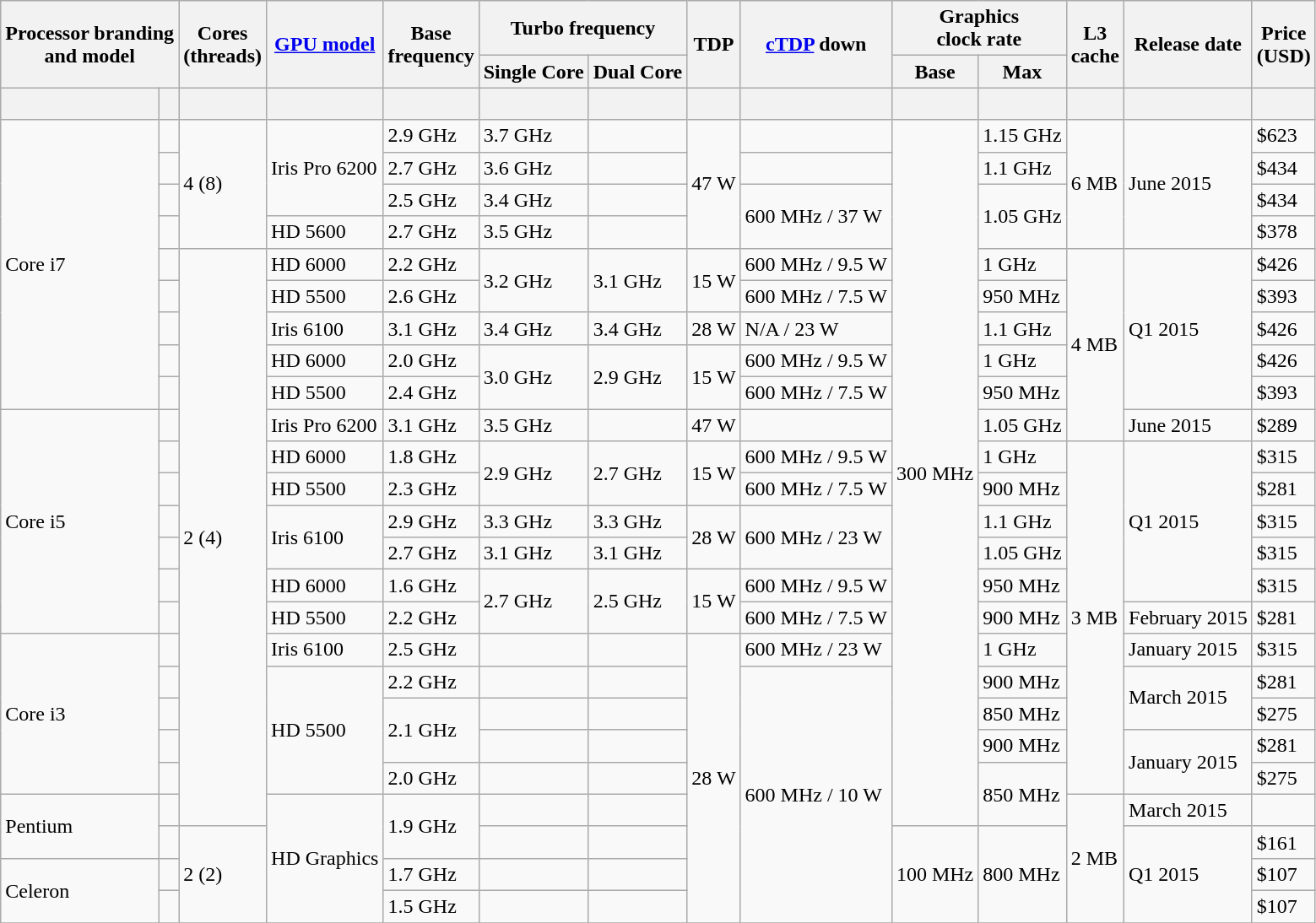<table class="wikitable sortable hover-highlight">
<tr>
<th rowspan="2" colspan="2">Processor branding<br>and model</th>
<th rowspan="2">Cores<br>(threads)</th>
<th rowspan="2"><a href='#'>GPU model</a></th>
<th rowspan="2">Base<br>frequency</th>
<th colspan="2">Turbo frequency</th>
<th rowspan="2">TDP</th>
<th rowspan="2"><a href='#'>cTDP</a> down</th>
<th colspan="2">Graphics<br>clock rate</th>
<th rowspan="2">L3<br>cache</th>
<th rowspan="2">Release date</th>
<th rowspan="2">Price<br>(USD)</th>
</tr>
<tr>
<th>Single Core</th>
<th>Dual Core</th>
<th>Base</th>
<th>Max</th>
</tr>
<tr>
<th style="background-position:center"><br></th>
<th style="background-position:center"></th>
<th style="background-position:center"></th>
<th style="background-position:center"></th>
<th style="background-position:center"></th>
<th style="background-position:center"></th>
<th style="background-position:center"></th>
<th style="background-position:center"></th>
<th style="background-position:center"></th>
<th style="background-position:center"></th>
<th style="background-position:center"></th>
<th style="background-position:center"></th>
<th style="background-position:center"></th>
<th style="background-position:center"></th>
</tr>
<tr>
<td rowspan="9">Core i7</td>
<td><strong></strong></td>
<td rowspan="4">4 (8)</td>
<td rowspan="3">Iris Pro 6200</td>
<td>2.9 GHz</td>
<td>3.7 GHz</td>
<td></td>
<td rowspan="4">47 W</td>
<td></td>
<td rowspan="22">300 MHz</td>
<td>1.15 GHz</td>
<td rowspan="4">6 MB</td>
<td rowspan="4">June 2015</td>
<td>$623</td>
</tr>
<tr>
<td><strong></strong></td>
<td>2.7 GHz</td>
<td>3.6 GHz</td>
<td></td>
<td></td>
<td>1.1 GHz</td>
<td>$434</td>
</tr>
<tr>
<td><strong></strong></td>
<td>2.5 GHz</td>
<td>3.4 GHz</td>
<td></td>
<td rowspan="2">600 MHz / 37 W</td>
<td rowspan="2">1.05 GHz</td>
<td>$434</td>
</tr>
<tr>
<td><strong></strong></td>
<td>HD 5600</td>
<td>2.7 GHz</td>
<td>3.5 GHz</td>
<td></td>
<td>$378</td>
</tr>
<tr>
<td><strong></strong></td>
<td rowspan="18">2 (4)</td>
<td>HD 6000</td>
<td>2.2 GHz</td>
<td rowspan="2">3.2 GHz</td>
<td rowspan="2">3.1 GHz</td>
<td rowspan="2">15 W</td>
<td>600 MHz / 9.5 W</td>
<td>1 GHz</td>
<td rowspan="6">4 MB</td>
<td rowspan="5">Q1 2015</td>
<td>$426</td>
</tr>
<tr>
<td><strong></strong></td>
<td>HD 5500</td>
<td>2.6 GHz</td>
<td>600 MHz / 7.5 W</td>
<td>950 MHz</td>
<td>$393</td>
</tr>
<tr>
<td><strong></strong></td>
<td>Iris 6100</td>
<td>3.1 GHz</td>
<td>3.4 GHz</td>
<td>3.4 GHz</td>
<td>28 W</td>
<td>N/A / 23 W</td>
<td>1.1 GHz</td>
<td>$426</td>
</tr>
<tr>
<td><strong></strong></td>
<td>HD 6000</td>
<td>2.0 GHz</td>
<td rowspan="2">3.0 GHz</td>
<td rowspan="2">2.9 GHz</td>
<td rowspan="2">15 W</td>
<td>600 MHz / 9.5 W</td>
<td>1 GHz</td>
<td>$426</td>
</tr>
<tr>
<td><strong></strong></td>
<td>HD 5500</td>
<td>2.4 GHz</td>
<td>600 MHz / 7.5 W</td>
<td>950 MHz</td>
<td>$393</td>
</tr>
<tr>
<td rowspan="7">Core i5</td>
<td><strong></strong></td>
<td>Iris Pro 6200</td>
<td>3.1 GHz</td>
<td>3.5 GHz</td>
<td></td>
<td>47 W</td>
<td></td>
<td>1.05 GHz</td>
<td>June 2015</td>
<td>$289</td>
</tr>
<tr>
<td><strong></strong></td>
<td>HD 6000</td>
<td>1.8 GHz</td>
<td rowspan="2">2.9 GHz</td>
<td rowspan="2">2.7 GHz</td>
<td rowspan="2">15 W</td>
<td>600 MHz / 9.5 W</td>
<td>1 GHz</td>
<td rowspan="11">3 MB</td>
<td rowspan="5">Q1 2015</td>
<td>$315</td>
</tr>
<tr>
<td><strong></strong></td>
<td>HD 5500</td>
<td>2.3 GHz</td>
<td>600 MHz / 7.5 W</td>
<td>900 MHz</td>
<td>$281</td>
</tr>
<tr>
<td><strong></strong></td>
<td rowspan="2">Iris 6100</td>
<td>2.9 GHz</td>
<td>3.3 GHz</td>
<td>3.3 GHz</td>
<td rowspan="2">28 W</td>
<td rowspan="2">600 MHz / 23 W</td>
<td>1.1 GHz</td>
<td>$315</td>
</tr>
<tr>
<td><strong></strong></td>
<td>2.7 GHz</td>
<td>3.1 GHz</td>
<td>3.1 GHz</td>
<td>1.05 GHz</td>
<td>$315</td>
</tr>
<tr>
<td><strong></strong></td>
<td>HD 6000</td>
<td>1.6 GHz</td>
<td rowspan="2">2.7 GHz</td>
<td rowspan="2">2.5 GHz</td>
<td rowspan="2">15 W</td>
<td>600 MHz / 9.5 W</td>
<td>950 MHz</td>
<td>$315</td>
</tr>
<tr>
<td><strong></strong></td>
<td>HD 5500</td>
<td>2.2 GHz</td>
<td>600 MHz / 7.5 W</td>
<td>900 MHz</td>
<td>February 2015</td>
<td>$281</td>
</tr>
<tr>
<td rowspan="5">Core i3</td>
<td><strong></strong></td>
<td>Iris 6100</td>
<td>2.5 GHz</td>
<td></td>
<td></td>
<td rowspan="9">28 W</td>
<td>600 MHz / 23 W</td>
<td>1 GHz</td>
<td>January 2015</td>
<td>$315</td>
</tr>
<tr>
<td><strong></strong></td>
<td rowspan="4">HD 5500</td>
<td>2.2 GHz</td>
<td></td>
<td></td>
<td rowspan="8">600 MHz / 10 W</td>
<td>900 MHz</td>
<td rowspan="2">March 2015</td>
<td>$281</td>
</tr>
<tr>
<td><strong></strong></td>
<td rowspan="2">2.1 GHz</td>
<td></td>
<td></td>
<td>850 MHz</td>
<td>$275</td>
</tr>
<tr>
<td><strong></strong></td>
<td></td>
<td></td>
<td>900 MHz</td>
<td rowspan="2">January 2015</td>
<td>$281</td>
</tr>
<tr>
<td><strong></strong></td>
<td>2.0 GHz</td>
<td></td>
<td></td>
<td rowspan="2">850 MHz</td>
<td>$275</td>
</tr>
<tr>
<td rowspan="2">Pentium</td>
<td><strong></strong></td>
<td rowspan="4">HD Graphics</td>
<td rowspan="2">1.9 GHz</td>
<td></td>
<td></td>
<td rowspan="4">2 MB</td>
<td>March 2015</td>
<td></td>
</tr>
<tr>
<td><strong></strong></td>
<td rowspan="3">2 (2)</td>
<td></td>
<td></td>
<td rowspan="3">100 MHz</td>
<td rowspan="3">800 MHz</td>
<td rowspan="3">Q1 2015</td>
<td>$161</td>
</tr>
<tr>
<td rowspan="2">Celeron</td>
<td><strong></strong></td>
<td>1.7 GHz</td>
<td></td>
<td></td>
<td>$107</td>
</tr>
<tr>
<td><strong></strong></td>
<td>1.5 GHz</td>
<td></td>
<td></td>
<td>$107</td>
</tr>
<tr>
</tr>
</table>
